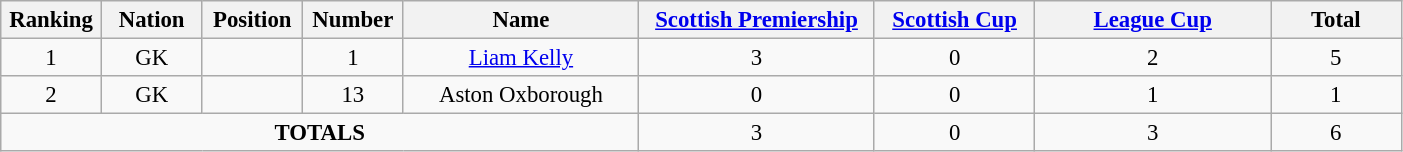<table class="wikitable" style="font-size: 95%; text-align: center;">
<tr>
<th width=60>Ranking</th>
<th width=60>Nation</th>
<th width=60>Position</th>
<th width=60>Number</th>
<th width=150>Name</th>
<th width=150><a href='#'>Scottish Premiership</a></th>
<th width=100><a href='#'>Scottish Cup</a></th>
<th width=150><a href='#'>League Cup</a></th>
<th width=80>Total</th>
</tr>
<tr>
<td>1</td>
<td>GK</td>
<td></td>
<td>1</td>
<td><a href='#'>Liam Kelly</a></td>
<td>3</td>
<td>0</td>
<td>2</td>
<td>5</td>
</tr>
<tr>
<td>2</td>
<td>GK</td>
<td></td>
<td>13</td>
<td>Aston Oxborough</td>
<td>0</td>
<td>0</td>
<td>1</td>
<td>1</td>
</tr>
<tr>
<td colspan="5"><strong>TOTALS</strong></td>
<td>3</td>
<td>0</td>
<td>3</td>
<td>6</td>
</tr>
</table>
